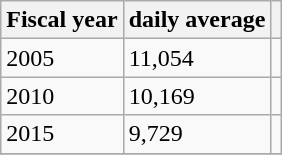<table class="wikitable">
<tr>
<th>Fiscal year</th>
<th>daily average</th>
<th></th>
</tr>
<tr>
<td>2005</td>
<td>11,054</td>
<td></td>
</tr>
<tr>
<td>2010</td>
<td>10,169</td>
<td></td>
</tr>
<tr>
<td>2015</td>
<td>9,729</td>
<td></td>
</tr>
<tr>
</tr>
</table>
